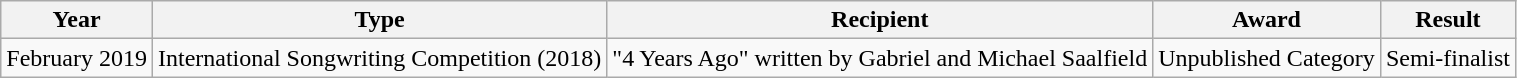<table class="wikitable">
<tr>
<th>Year</th>
<th>Type</th>
<th>Recipient</th>
<th>Award</th>
<th>Result</th>
</tr>
<tr>
<td rowspan="3">February 2019</td>
<td rowspan="3">International Songwriting Competition (2018)</td>
<td rowspan="2">"4 Years Ago" written by Gabriel and Michael Saalfield</td>
<td rowspan="7">Unpublished Category</td>
<td rowspan="2">Semi-finalist</td>
</tr>
<tr>
</tr>
</table>
